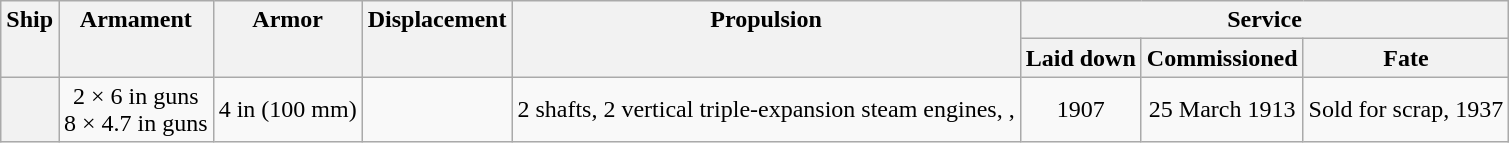<table class="wikitable plainrowheaders" style="text-align: center;">
<tr valign="top">
<th scope="col" rowspan="2">Ship</th>
<th scope="col" rowspan="2">Armament</th>
<th scope="col" rowspan="2">Armor</th>
<th scope="col" rowspan="2">Displacement</th>
<th scope="col" rowspan="2">Propulsion</th>
<th scope="col" colspan="3">Service</th>
</tr>
<tr valign="top">
<th scope="col">Laid down</th>
<th scope="col">Commissioned</th>
<th scope="col">Fate</th>
</tr>
<tr valign="center">
<th scope="row"></th>
<td>2 × 6 in guns<br>8 × 4.7 in guns</td>
<td>4 in (100 mm)</td>
<td></td>
<td>2 shafts, 2 vertical triple-expansion steam engines, , </td>
<td>1907</td>
<td>25 March 1913</td>
<td>Sold for scrap, 1937</td>
</tr>
</table>
